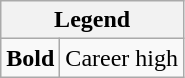<table class="wikitable mw-collapsible mw-collapsed">
<tr>
<th colspan="2">Legend</th>
</tr>
<tr>
<td><strong>Bold</strong></td>
<td>Career high</td>
</tr>
</table>
